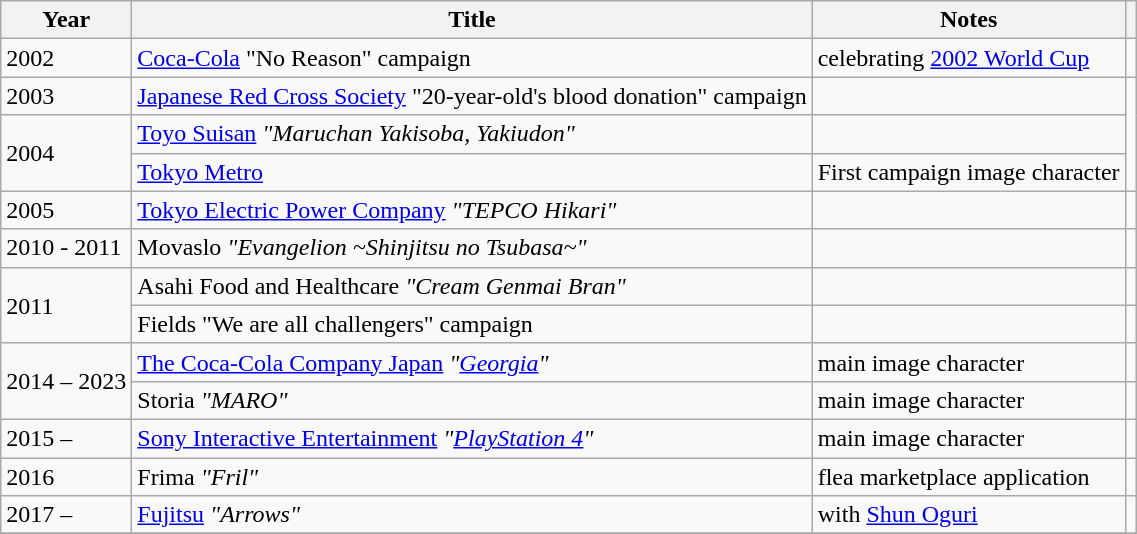<table class="wikitable sortable">
<tr>
<th>Year</th>
<th>Title</th>
<th class="unsortable">Notes</th>
<th class="unsortable"></th>
</tr>
<tr>
<td>2002</td>
<td><a href='#'>Coca-Cola</a> "No Reason" campaign</td>
<td>celebrating <a href='#'>2002 World Cup</a></td>
<td></td>
</tr>
<tr>
<td>2003</td>
<td><a href='#'>Japanese Red Cross Society</a> "20-year-old's blood donation" campaign</td>
<td></td>
</tr>
<tr>
<td rowspan="2">2004</td>
<td><a href='#'>Toyo Suisan</a> <em>"Maruchan Yakisoba, Yakiudon"</em></td>
<td></td>
</tr>
<tr>
<td><a href='#'>Tokyo Metro</a></td>
<td>First campaign image character</td>
</tr>
<tr>
<td>2005</td>
<td><a href='#'>Tokyo Electric Power Company</a> <em>"TEPCO Hikari"</em></td>
<td></td>
<td></td>
</tr>
<tr>
<td>2010 - 2011</td>
<td>Movaslo <em>"Evangelion ~Shinjitsu no Tsubasa~"</em></td>
<td></td>
<td></td>
</tr>
<tr>
<td rowspan="2">2011</td>
<td>Asahi Food and Healthcare <em>"Cream Genmai Bran"</em></td>
<td></td>
<td></td>
</tr>
<tr>
<td>Fields "We are all challengers" campaign</td>
<td></td>
<td></td>
</tr>
<tr>
<td rowspan="2">2014 – 2023</td>
<td><a href='#'>The Coca-Cola Company Japan</a> <em>"<a href='#'>Georgia</a>"</em></td>
<td>main image character</td>
<td></td>
</tr>
<tr>
<td>Storia <em>"MARO"</em></td>
<td>main image character</td>
<td></td>
</tr>
<tr>
<td>2015 –</td>
<td><a href='#'>Sony Interactive Entertainment</a> <em>"<a href='#'>PlayStation 4</a>"</em></td>
<td>main image character</td>
<td></td>
</tr>
<tr>
<td>2016</td>
<td>Frima <em>"Fril"</em></td>
<td>flea marketplace application</td>
</tr>
<tr>
<td>2017 –</td>
<td><a href='#'>Fujitsu</a> <em>"Arrows"</em></td>
<td>with <a href='#'>Shun Oguri</a></td>
<td></td>
</tr>
<tr>
</tr>
</table>
